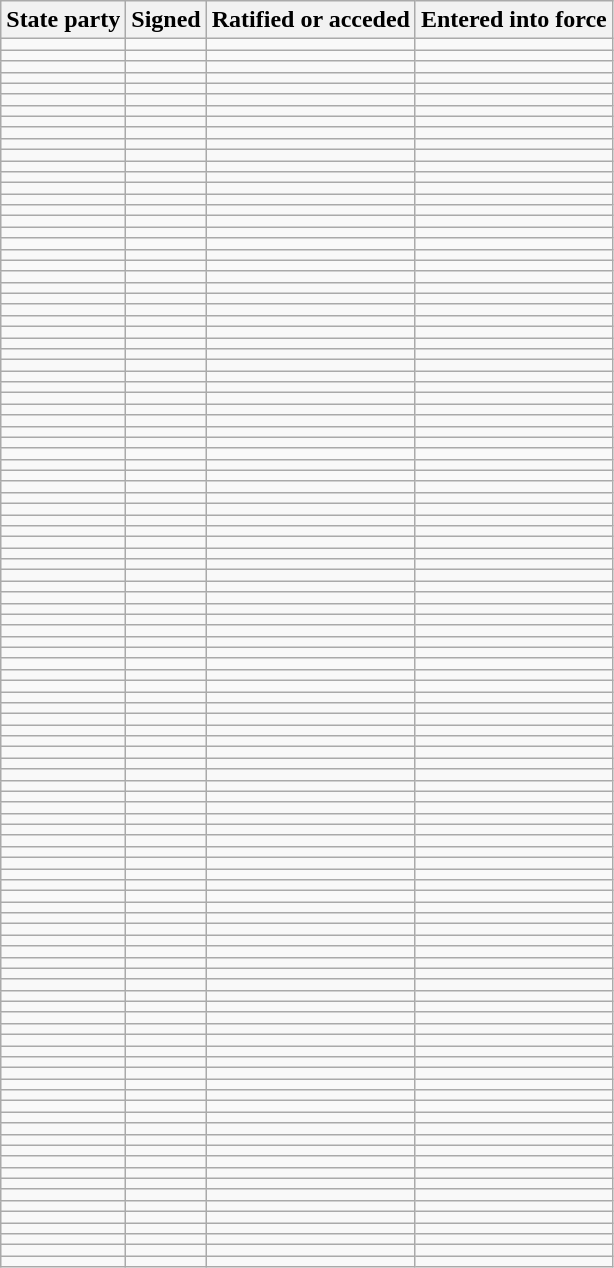<table class="wikitable sortable">
<tr>
<th>State party</th>
<th>Signed</th>
<th>Ratified or acceded</th>
<th>Entered into force</th>
</tr>
<tr>
<td></td>
<td></td>
<td></td>
<td></td>
</tr>
<tr>
<td></td>
<td></td>
<td></td>
<td></td>
</tr>
<tr>
<td></td>
<td></td>
<td></td>
<td></td>
</tr>
<tr>
<td></td>
<td></td>
<td></td>
<td></td>
</tr>
<tr>
<td></td>
<td></td>
<td></td>
<td></td>
</tr>
<tr>
<td></td>
<td></td>
<td></td>
<td></td>
</tr>
<tr>
<td></td>
<td></td>
<td></td>
<td></td>
</tr>
<tr>
<td></td>
<td></td>
<td></td>
<td></td>
</tr>
<tr>
<td></td>
<td></td>
<td></td>
<td></td>
</tr>
<tr>
<td></td>
<td></td>
<td></td>
<td></td>
</tr>
<tr>
<td></td>
<td></td>
<td></td>
<td></td>
</tr>
<tr>
<td></td>
<td></td>
<td></td>
<td></td>
</tr>
<tr>
<td></td>
<td></td>
<td></td>
<td></td>
</tr>
<tr>
<td></td>
<td></td>
<td></td>
<td></td>
</tr>
<tr>
<td></td>
<td></td>
<td></td>
<td></td>
</tr>
<tr>
<td></td>
<td></td>
<td></td>
<td></td>
</tr>
<tr>
<td></td>
<td></td>
<td></td>
<td></td>
</tr>
<tr>
<td></td>
<td></td>
<td></td>
<td></td>
</tr>
<tr>
<td></td>
<td></td>
<td></td>
<td></td>
</tr>
<tr>
<td></td>
<td></td>
<td></td>
<td></td>
</tr>
<tr>
<td></td>
<td></td>
<td></td>
<td></td>
</tr>
<tr>
<td></td>
<td></td>
<td></td>
<td></td>
</tr>
<tr>
<td></td>
<td></td>
<td></td>
<td></td>
</tr>
<tr>
<td></td>
<td></td>
<td></td>
<td></td>
</tr>
<tr>
<td></td>
<td></td>
<td></td>
<td></td>
</tr>
<tr>
<td></td>
<td></td>
<td></td>
<td></td>
</tr>
<tr>
<td></td>
<td></td>
<td></td>
<td></td>
</tr>
<tr>
<td></td>
<td></td>
<td></td>
<td></td>
</tr>
<tr>
<td></td>
<td></td>
<td></td>
<td></td>
</tr>
<tr>
<td></td>
<td></td>
<td></td>
<td></td>
</tr>
<tr>
<td></td>
<td></td>
<td></td>
<td></td>
</tr>
<tr>
<td></td>
<td></td>
<td></td>
<td></td>
</tr>
<tr>
<td></td>
<td></td>
<td></td>
<td></td>
</tr>
<tr>
<td></td>
<td></td>
<td></td>
<td></td>
</tr>
<tr>
<td></td>
<td></td>
<td></td>
<td></td>
</tr>
<tr>
<td></td>
<td></td>
<td></td>
<td></td>
</tr>
<tr>
<td></td>
<td></td>
<td></td>
<td></td>
</tr>
<tr>
<td></td>
<td></td>
<td></td>
<td></td>
</tr>
<tr>
<td></td>
<td></td>
<td></td>
<td></td>
</tr>
<tr>
<td></td>
<td></td>
<td></td>
<td></td>
</tr>
<tr>
<td></td>
<td></td>
<td></td>
<td></td>
</tr>
<tr>
<td></td>
<td></td>
<td></td>
<td></td>
</tr>
<tr>
<td></td>
<td></td>
<td></td>
<td></td>
</tr>
<tr>
<td></td>
<td></td>
<td></td>
<td></td>
</tr>
<tr>
<td></td>
<td></td>
<td></td>
<td></td>
</tr>
<tr>
<td></td>
<td></td>
<td></td>
<td></td>
</tr>
<tr>
<td></td>
<td></td>
<td></td>
<td></td>
</tr>
<tr>
<td></td>
<td></td>
<td></td>
<td></td>
</tr>
<tr>
<td></td>
<td></td>
<td></td>
<td></td>
</tr>
<tr>
<td></td>
<td></td>
<td></td>
<td></td>
</tr>
<tr>
<td></td>
<td></td>
<td></td>
<td></td>
</tr>
<tr>
<td></td>
<td></td>
<td></td>
<td></td>
</tr>
<tr>
<td></td>
<td></td>
<td></td>
<td></td>
</tr>
<tr>
<td></td>
<td></td>
<td></td>
<td></td>
</tr>
<tr>
<td></td>
<td></td>
<td></td>
<td></td>
</tr>
<tr>
<td></td>
<td></td>
<td></td>
<td></td>
</tr>
<tr>
<td></td>
<td></td>
<td></td>
<td></td>
</tr>
<tr>
<td></td>
<td></td>
<td></td>
<td></td>
</tr>
<tr>
<td></td>
<td></td>
<td></td>
<td></td>
</tr>
<tr>
<td></td>
<td></td>
<td></td>
<td></td>
</tr>
<tr>
<td></td>
<td></td>
<td></td>
<td></td>
</tr>
<tr>
<td></td>
<td></td>
<td></td>
<td></td>
</tr>
<tr>
<td></td>
<td></td>
<td></td>
<td></td>
</tr>
<tr>
<td></td>
<td></td>
<td></td>
<td></td>
</tr>
<tr>
<td></td>
<td></td>
<td></td>
<td></td>
</tr>
<tr>
<td></td>
<td></td>
<td></td>
<td></td>
</tr>
<tr>
<td></td>
<td></td>
<td></td>
<td></td>
</tr>
<tr>
<td></td>
<td></td>
<td></td>
<td></td>
</tr>
<tr>
<td></td>
<td></td>
<td></td>
<td></td>
</tr>
<tr>
<td></td>
<td></td>
<td></td>
<td></td>
</tr>
<tr>
<td></td>
<td></td>
<td></td>
<td></td>
</tr>
<tr>
<td></td>
<td></td>
<td></td>
<td></td>
</tr>
<tr>
<td></td>
<td></td>
<td></td>
<td></td>
</tr>
<tr>
<td></td>
<td></td>
<td></td>
<td></td>
</tr>
<tr>
<td></td>
<td></td>
<td></td>
<td></td>
</tr>
<tr>
<td></td>
<td></td>
<td></td>
<td></td>
</tr>
<tr>
<td></td>
<td></td>
<td></td>
<td></td>
</tr>
<tr>
<td></td>
<td></td>
<td></td>
<td></td>
</tr>
<tr>
<td></td>
<td></td>
<td></td>
<td></td>
</tr>
<tr>
<td></td>
<td></td>
<td></td>
<td></td>
</tr>
<tr>
<td></td>
<td></td>
<td></td>
<td></td>
</tr>
<tr>
<td></td>
<td></td>
<td></td>
<td></td>
</tr>
<tr>
<td></td>
<td></td>
<td></td>
<td></td>
</tr>
<tr>
<td></td>
<td></td>
<td></td>
<td></td>
</tr>
<tr>
<td></td>
<td></td>
<td></td>
<td></td>
</tr>
<tr>
<td></td>
<td></td>
<td></td>
<td></td>
</tr>
<tr>
<td></td>
<td></td>
<td></td>
<td></td>
</tr>
<tr>
<td></td>
<td></td>
<td></td>
<td></td>
</tr>
<tr>
<td></td>
<td></td>
<td></td>
<td></td>
</tr>
<tr>
<td></td>
<td></td>
<td></td>
<td></td>
</tr>
<tr>
<td></td>
<td></td>
<td></td>
<td></td>
</tr>
<tr>
<td></td>
<td></td>
<td></td>
<td></td>
</tr>
<tr>
<td></td>
<td></td>
<td></td>
<td></td>
</tr>
<tr>
<td></td>
<td></td>
<td></td>
<td></td>
</tr>
<tr>
<td></td>
<td></td>
<td></td>
<td></td>
</tr>
<tr>
<td></td>
<td></td>
<td></td>
<td></td>
</tr>
<tr>
<td></td>
<td></td>
<td></td>
<td></td>
</tr>
<tr>
<td></td>
<td></td>
<td></td>
<td></td>
</tr>
<tr>
<td></td>
<td></td>
<td></td>
<td></td>
</tr>
<tr>
<td></td>
<td></td>
<td></td>
<td></td>
</tr>
<tr>
<td></td>
<td></td>
<td></td>
<td></td>
</tr>
<tr>
<td></td>
<td></td>
<td></td>
<td></td>
</tr>
<tr>
<td></td>
<td></td>
<td></td>
<td></td>
</tr>
<tr>
<td></td>
<td></td>
<td></td>
<td></td>
</tr>
<tr>
<td></td>
<td></td>
<td></td>
<td></td>
</tr>
<tr>
<td></td>
<td></td>
<td></td>
<td></td>
</tr>
<tr>
<td></td>
<td></td>
<td></td>
<td></td>
</tr>
<tr>
<td></td>
<td></td>
<td></td>
<td></td>
</tr>
<tr>
<td></td>
<td></td>
<td></td>
<td></td>
</tr>
<tr>
<td></td>
<td></td>
<td></td>
<td></td>
</tr>
<tr>
<td></td>
<td></td>
<td></td>
<td></td>
</tr>
</table>
